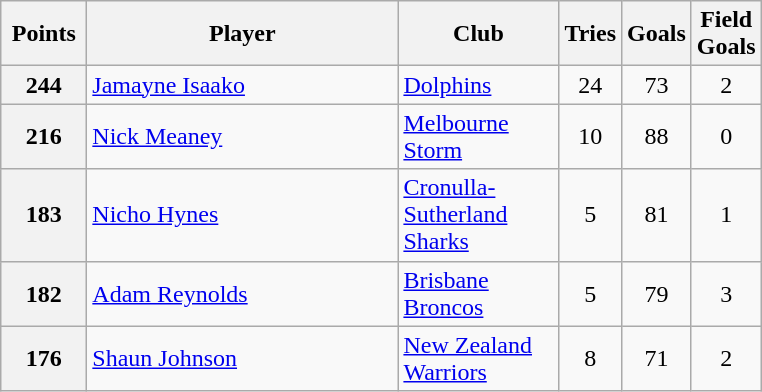<table class="wikitable" style="text-align:left;">
<tr>
<th width=50>Points</th>
<th width=200>Player</th>
<th width=100>Club</th>
<th width=30>Tries</th>
<th width=30>Goals</th>
<th width=30>Field Goals</th>
</tr>
<tr>
<th>244</th>
<td><a href='#'>Jamayne Isaako</a></td>
<td><a href='#'>Dolphins</a></td>
<td align=center>24</td>
<td align=center>73</td>
<td align=center>2</td>
</tr>
<tr>
<th>216</th>
<td><a href='#'>Nick Meaney</a></td>
<td><a href='#'>Melbourne Storm</a></td>
<td align=center>10</td>
<td align=center>88</td>
<td align=center>0</td>
</tr>
<tr>
<th>183</th>
<td><a href='#'>Nicho Hynes</a></td>
<td><a href='#'>Cronulla-Sutherland Sharks</a></td>
<td align=center>5</td>
<td align=center>81</td>
<td align=center>1</td>
</tr>
<tr>
<th>182</th>
<td><a href='#'>Adam Reynolds</a></td>
<td><a href='#'>Brisbane Broncos</a></td>
<td align=center>5</td>
<td align=center>79</td>
<td align=center>3</td>
</tr>
<tr>
<th>176</th>
<td><a href='#'>Shaun Johnson</a></td>
<td><a href='#'>New Zealand Warriors</a></td>
<td align=center>8</td>
<td align=center>71</td>
<td align=center>2</td>
</tr>
</table>
